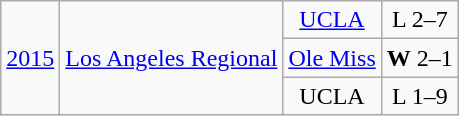<table class="wikitable collapsible collapsed" style="text-align:center;">
<tr style="text-align:center;">
<td rowspan="3"><a href='#'>2015</a></td>
<td rowspan="3"><a href='#'>Los Angeles Regional</a></td>
<td><a href='#'>UCLA</a></td>
<td>L 2–7</td>
</tr>
<tr>
<td><a href='#'>Ole Miss</a></td>
<td><strong>W</strong> 2–1</td>
</tr>
<tr>
<td>UCLA</td>
<td>L 1–9</td>
</tr>
</table>
